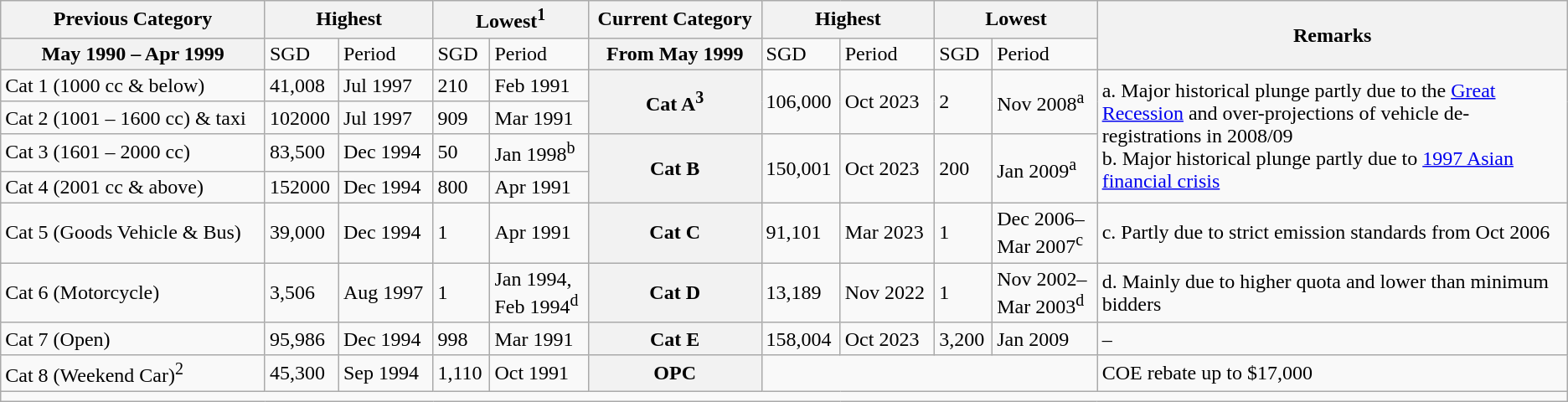<table class="wikitable">
<tr>
<th>Previous Category</th>
<th colspan="2">Highest</th>
<th colspan="2">Lowest<sup>1</sup></th>
<th>Current Category</th>
<th colspan="2">Highest</th>
<th colspan="2">Lowest</th>
<th rowspan="2" width="30%">Remarks</th>
</tr>
<tr>
<th>May 1990 – Apr 1999</th>
<td>SGD</td>
<td>Period</td>
<td>SGD</td>
<td>Period</td>
<th>From May 1999</th>
<td>SGD</td>
<td>Period</td>
<td>SGD</td>
<td>Period</td>
</tr>
<tr>
<td>Cat 1 (1000 cc & below)</td>
<td>41,008</td>
<td>Jul 1997</td>
<td>210</td>
<td>Feb 1991</td>
<th rowspan="2">Cat A<sup>3</sup></th>
<td rowspan="2">106,000</td>
<td rowspan="2">Oct 2023</td>
<td rowspan="2">2</td>
<td rowspan="2">Nov 2008<sup>a</sup></td>
<td rowspan="4">a. Major historical plunge partly due to the <a href='#'>Great Recession</a> and over-projections of vehicle de-registrations in 2008/09<br>b. Major historical plunge partly due to <a href='#'>1997 Asian financial crisis</a></td>
</tr>
<tr>
<td>Cat 2 (1001 – 1600 cc) & taxi</td>
<td>102000</td>
<td>Jul 1997</td>
<td>909</td>
<td>Mar 1991</td>
</tr>
<tr>
<td>Cat 3 (1601 – 2000 cc)</td>
<td>83,500</td>
<td>Dec 1994</td>
<td>50</td>
<td>Jan 1998<sup>b</sup></td>
<th rowspan="2">Cat B</th>
<td rowspan="2">150,001</td>
<td rowspan="2">Oct 2023</td>
<td rowspan="2">200</td>
<td rowspan="2">Jan 2009<sup>a</sup></td>
</tr>
<tr>
<td>Cat 4 (2001 cc & above)</td>
<td>152000</td>
<td>Dec 1994</td>
<td>800</td>
<td>Apr 1991</td>
</tr>
<tr>
<td>Cat 5 (Goods Vehicle & Bus)</td>
<td>39,000</td>
<td>Dec 1994</td>
<td>1</td>
<td>Apr 1991</td>
<th>Cat C</th>
<td>91,101</td>
<td>Mar 2023</td>
<td>1</td>
<td>Dec 2006–<br>Mar 2007<sup>c</sup></td>
<td>c. Partly due to strict emission standards from Oct 2006</td>
</tr>
<tr>
<td>Cat 6 (Motorcycle)</td>
<td>3,506</td>
<td>Aug 1997</td>
<td>1</td>
<td>Jan 1994,<br>Feb 1994<sup>d</sup></td>
<th>Cat D</th>
<td>13,189</td>
<td>Nov 2022</td>
<td>1</td>
<td>Nov 2002–<br>Mar 2003<sup>d</sup></td>
<td>d. Mainly due to higher quota and lower than minimum bidders</td>
</tr>
<tr>
<td>Cat 7 (Open)</td>
<td>95,986</td>
<td>Dec 1994</td>
<td>998</td>
<td>Mar 1991</td>
<th>Cat E</th>
<td>158,004</td>
<td>Oct 2023</td>
<td>3,200</td>
<td>Jan 2009</td>
<td>–</td>
</tr>
<tr>
<td>Cat 8 (Weekend Car)<sup>2</sup></td>
<td>45,300</td>
<td>Sep 1994</td>
<td>1,110</td>
<td>Oct 1991</td>
<th>OPC</th>
<td colspan="4"></td>
<td>COE rebate up to $17,000</td>
</tr>
<tr>
<td colspan="11"></td>
</tr>
</table>
